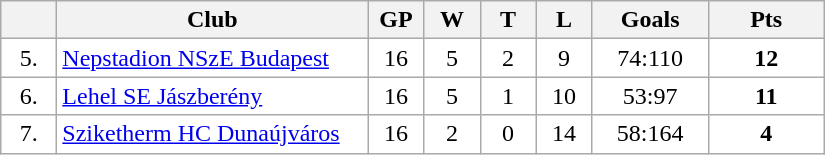<table class="wikitable">
<tr>
<th width="30"></th>
<th width="200">Club</th>
<th width="30">GP</th>
<th width="30">W</th>
<th width="30">T</th>
<th width="30">L</th>
<th width="70">Goals</th>
<th width="70">Pts</th>
</tr>
<tr bgcolor="#FFFFFF" align="center">
<td>5.</td>
<td align="left"><a href='#'>Nepstadion NSzE Budapest</a></td>
<td>16</td>
<td>5</td>
<td>2</td>
<td>9</td>
<td>74:110</td>
<td><strong>12</strong></td>
</tr>
<tr bgcolor="#FFFFFF" align="center">
<td>6.</td>
<td align="left"><a href='#'>Lehel SE Jászberény</a></td>
<td>16</td>
<td>5</td>
<td>1</td>
<td>10</td>
<td>53:97</td>
<td><strong>11</strong></td>
</tr>
<tr bgcolor="#FFFFFF" align="center">
<td>7.</td>
<td align="left"><a href='#'>Sziketherm HC Dunaújváros</a></td>
<td>16</td>
<td>2</td>
<td>0</td>
<td>14</td>
<td>58:164</td>
<td><strong>4</strong></td>
</tr>
</table>
